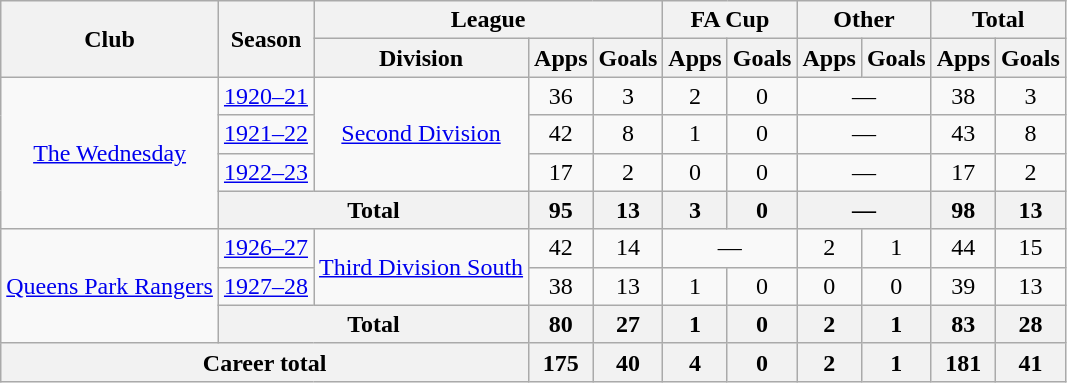<table class="wikitable" style="text-align: center">
<tr>
<th rowspan="2">Club</th>
<th rowspan="2">Season</th>
<th colspan="3">League</th>
<th colspan="2">FA Cup</th>
<th colspan="2">Other</th>
<th colspan="2">Total</th>
</tr>
<tr>
<th>Division</th>
<th>Apps</th>
<th>Goals</th>
<th>Apps</th>
<th>Goals</th>
<th>Apps</th>
<th>Goals</th>
<th>Apps</th>
<th>Goals</th>
</tr>
<tr>
<td rowspan="4"><a href='#'>The Wednesday</a></td>
<td><a href='#'>1920–21</a></td>
<td rowspan="3"><a href='#'>Second Division</a></td>
<td>36</td>
<td>3</td>
<td>2</td>
<td>0</td>
<td colspan="2">—</td>
<td>38</td>
<td>3</td>
</tr>
<tr>
<td><a href='#'>1921–22</a></td>
<td>42</td>
<td>8</td>
<td>1</td>
<td>0</td>
<td colspan="2">—</td>
<td>43</td>
<td>8</td>
</tr>
<tr>
<td><a href='#'>1922–23</a></td>
<td>17</td>
<td>2</td>
<td>0</td>
<td>0</td>
<td colspan="2">—</td>
<td>17</td>
<td>2</td>
</tr>
<tr>
<th colspan="2">Total</th>
<th>95</th>
<th>13</th>
<th>3</th>
<th>0</th>
<th colspan="2">—</th>
<th>98</th>
<th>13</th>
</tr>
<tr>
<td rowspan="3"><a href='#'>Queens Park Rangers</a></td>
<td><a href='#'>1926–27</a></td>
<td rowspan="2"><a href='#'>Third Division South</a></td>
<td>42</td>
<td>14</td>
<td colspan="2">—</td>
<td>2</td>
<td>1</td>
<td>44</td>
<td>15</td>
</tr>
<tr>
<td><a href='#'>1927–28</a></td>
<td>38</td>
<td>13</td>
<td>1</td>
<td>0</td>
<td>0</td>
<td>0</td>
<td>39</td>
<td>13</td>
</tr>
<tr>
<th colspan="2">Total</th>
<th>80</th>
<th>27</th>
<th>1</th>
<th>0</th>
<th>2</th>
<th>1</th>
<th>83</th>
<th>28</th>
</tr>
<tr>
<th colspan="3">Career total</th>
<th>175</th>
<th>40</th>
<th>4</th>
<th>0</th>
<th>2</th>
<th>1</th>
<th>181</th>
<th>41</th>
</tr>
</table>
